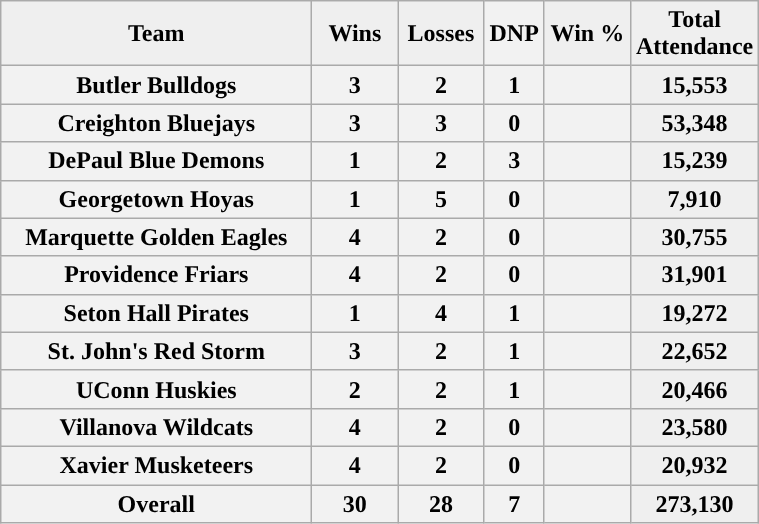<table class="wikitable sortable">
<tr>
<th style="background:#efefef; align="center" width="200pt">Team</th>
<th style="background:#efefef; align="center" width="50pt">Wins</th>
<th style="background:#efefef; align="center" width="50pt">Losses</th>
<th>DNP</th>
<th style="background:#efefef; align="center" width="50pt">Win %</th>
<th style="background:#efefef; align="center" width="50pt">Total Attendance</th>
</tr>
<tr>
<th>Butler Bulldogs</th>
<th>3</th>
<th>2</th>
<th>1</th>
<th></th>
<th style="background:#efefef; align="center" width="50pt">15,553</th>
</tr>
<tr>
<th>Creighton Bluejays</th>
<th>3</th>
<th>3</th>
<th>0</th>
<th></th>
<th style="background:#efefef; align="center" width="50pt">53,348</th>
</tr>
<tr>
<th>DePaul Blue Demons</th>
<th>1</th>
<th>2</th>
<th>3</th>
<th></th>
<th style="background:#efefef; align="center" width="50pt">15,239</th>
</tr>
<tr>
<th>Georgetown Hoyas</th>
<th>1</th>
<th>5</th>
<th>0</th>
<th></th>
<th style="background:#efefef; align="center" width="50pt">7,910</th>
</tr>
<tr>
<th>Marquette Golden Eagles</th>
<th>4</th>
<th>2</th>
<th>0</th>
<th></th>
<th style="background:#efefef; align="center" width="50pt">30,755</th>
</tr>
<tr>
<th>Providence Friars</th>
<th>4</th>
<th>2</th>
<th>0</th>
<th></th>
<th style="background:#efefef; align="center" width="50pt">31,901</th>
</tr>
<tr>
<th>Seton Hall Pirates</th>
<th>1</th>
<th>4</th>
<th>1</th>
<th></th>
<th style="background:#efefef; align="center" width="50pt">19,272</th>
</tr>
<tr>
<th>St. John's Red Storm</th>
<th>3</th>
<th>2</th>
<th>1</th>
<th></th>
<th style="background:#efefef; align="center" width="50pt">22,652</th>
</tr>
<tr>
<th>UConn Huskies</th>
<th>2</th>
<th>2</th>
<th>1</th>
<th></th>
<th style="background:#efefef; align="center" width="50pt">20,466</th>
</tr>
<tr>
<th>Villanova Wildcats</th>
<th>4</th>
<th>2</th>
<th>0</th>
<th></th>
<th style="background:#efefef; align="center" width="50pt">23,580</th>
</tr>
<tr>
<th>Xavier Musketeers</th>
<th>4</th>
<th>2</th>
<th>0</th>
<th></th>
<th style="background:#efefef; align="center" width="50pt">20,932</th>
</tr>
<tr class="sortbottom">
<th>Overall</th>
<th>30</th>
<th>28</th>
<th>7</th>
<th></th>
<th style="background:#efefef; align="center" width="50pt">273,130</th>
</tr>
</table>
